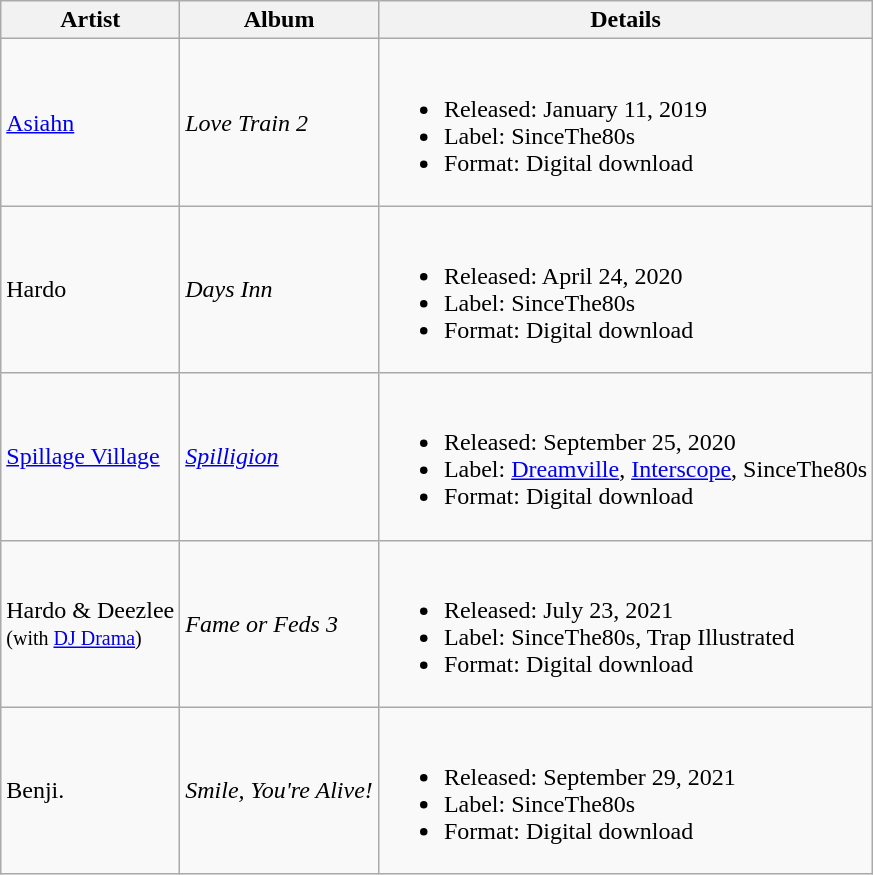<table class="wikitable sortable">
<tr>
<th>Artist</th>
<th>Album</th>
<th class="unsortable">Details</th>
</tr>
<tr>
<td><a href='#'>Asiahn</a></td>
<td><em>Love Train 2</em></td>
<td><br><ul><li>Released: January 11, 2019</li><li>Label: SinceThe80s</li><li>Format: Digital download</li></ul></td>
</tr>
<tr>
<td>Hardo</td>
<td><em>Days Inn</em></td>
<td><br><ul><li>Released: April 24, 2020</li><li>Label: SinceThe80s</li><li>Format: Digital download</li></ul></td>
</tr>
<tr>
<td><a href='#'>Spillage Village</a></td>
<td><em><a href='#'>Spilligion</a></em></td>
<td><br><ul><li>Released: September 25, 2020</li><li>Label: <a href='#'>Dreamville</a>, <a href='#'>Interscope</a>, SinceThe80s</li><li>Format: Digital download</li></ul></td>
</tr>
<tr>
<td>Hardo & Deezlee <br><small>(with <a href='#'>DJ Drama</a>)</small></td>
<td><em>Fame or Feds 3</em></td>
<td><br><ul><li>Released: July 23, 2021</li><li>Label: SinceThe80s, Trap Illustrated</li><li>Format: Digital download</li></ul></td>
</tr>
<tr>
<td>Benji.</td>
<td><em>Smile, You're Alive!</em></td>
<td><br><ul><li>Released: September 29, 2021</li><li>Label: SinceThe80s</li><li>Format: Digital download</li></ul></td>
</tr>
</table>
